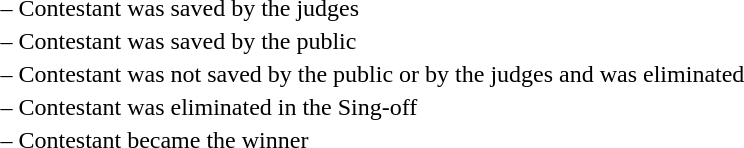<table>
<tr>
<td> –</td>
<td>Contestant was saved by the judges</td>
</tr>
<tr>
<td> –</td>
<td>Contestant was saved by the public</td>
</tr>
<tr>
<td> –</td>
<td>Contestant was not saved by the public or by the judges and was eliminated</td>
</tr>
<tr>
<td> –</td>
<td>Contestant was eliminated in the Sing-off</td>
</tr>
<tr>
<td> –</td>
<td>Contestant became the winner</td>
</tr>
</table>
